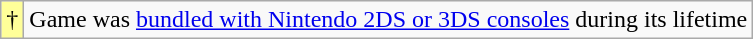<table class="wikitable plainrowheaders">
<tr>
<td bgcolor="#FFFF99" style="text-align:center;">†</td>
<td>Game was <a href='#'>bundled with Nintendo 2DS or 3DS consoles</a> during its lifetime</td>
</tr>
</table>
